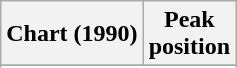<table class="wikitable sortable">
<tr>
<th align="left">Chart (1990)</th>
<th align="center">Peak<br>position</th>
</tr>
<tr>
</tr>
<tr>
</tr>
</table>
